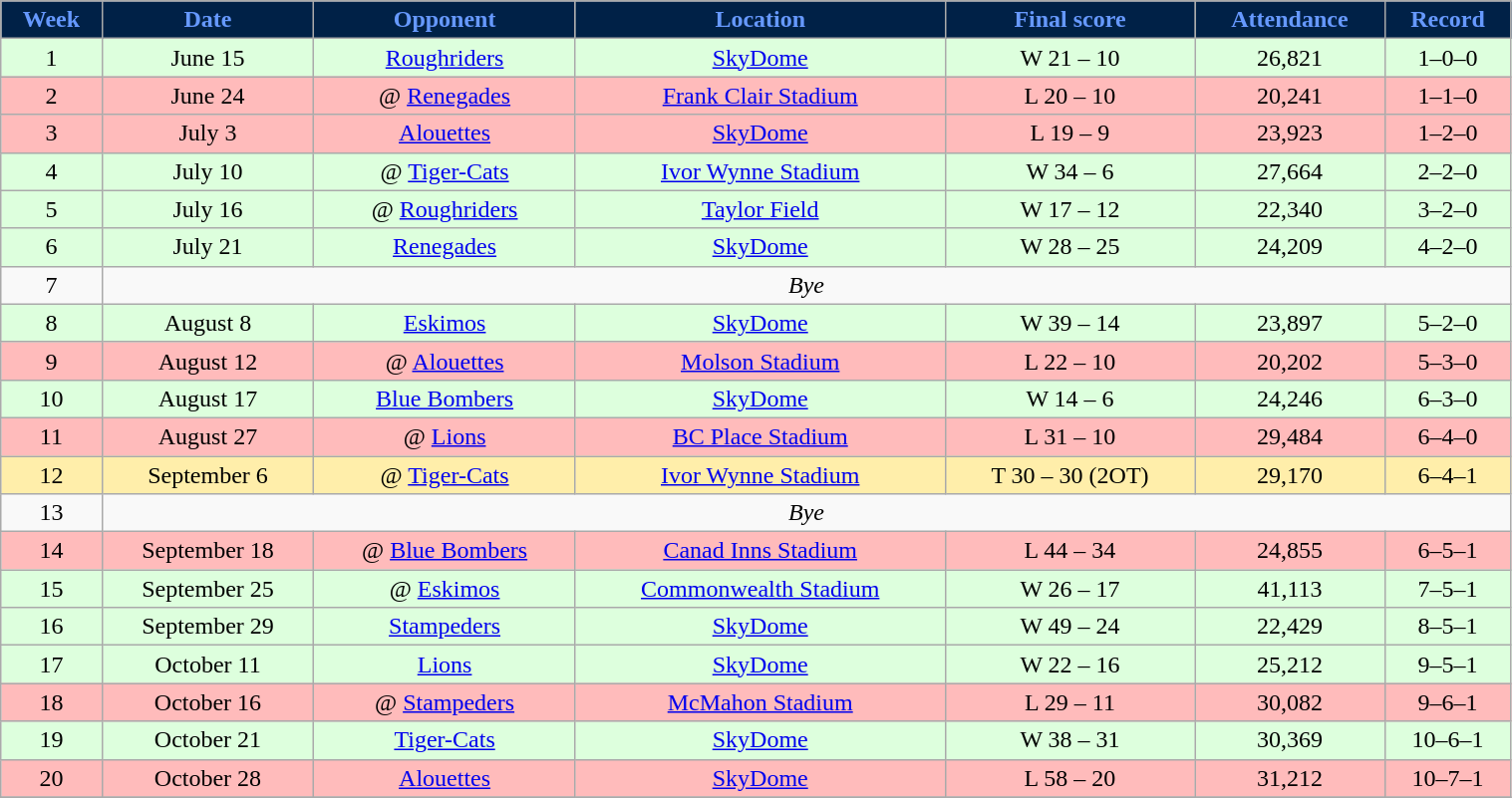<table class="wikitable" width="80%">
<tr align="center"  style="background:#002147;color:#6699FF;">
<td><strong>Week</strong></td>
<td><strong>Date</strong></td>
<td><strong>Opponent</strong></td>
<td><strong>Location</strong></td>
<td><strong>Final score</strong></td>
<td><strong>Attendance</strong></td>
<td><strong>Record</strong></td>
</tr>
<tr align="center" bgcolor="#ddffdd">
<td>1</td>
<td>June 15</td>
<td><a href='#'>Roughriders</a></td>
<td><a href='#'>SkyDome</a></td>
<td>W 21 – 10</td>
<td>26,821</td>
<td>1–0–0</td>
</tr>
<tr align="center" bgcolor="#ffbbbb">
<td>2</td>
<td>June 24</td>
<td>@ <a href='#'>Renegades</a></td>
<td><a href='#'>Frank Clair Stadium</a></td>
<td>L 20 – 10</td>
<td>20,241</td>
<td>1–1–0</td>
</tr>
<tr align="center" bgcolor="#ffbbbb">
<td>3</td>
<td>July 3</td>
<td><a href='#'>Alouettes</a></td>
<td><a href='#'>SkyDome</a></td>
<td>L 19 – 9</td>
<td>23,923</td>
<td>1–2–0</td>
</tr>
<tr align="center" bgcolor="#ddffdd">
<td>4</td>
<td>July 10</td>
<td>@ <a href='#'>Tiger-Cats</a></td>
<td><a href='#'>Ivor Wynne Stadium</a></td>
<td>W 34 – 6</td>
<td>27,664</td>
<td>2–2–0</td>
</tr>
<tr align="center" bgcolor="#ddffdd">
<td>5</td>
<td>July 16</td>
<td>@ <a href='#'>Roughriders</a></td>
<td><a href='#'>Taylor Field</a></td>
<td>W 17 – 12</td>
<td>22,340</td>
<td>3–2–0</td>
</tr>
<tr align="center" bgcolor="#ddffdd">
<td>6</td>
<td>July 21</td>
<td><a href='#'>Renegades</a></td>
<td><a href='#'>SkyDome</a></td>
<td>W 28 – 25</td>
<td>24,209</td>
<td>4–2–0</td>
</tr>
<tr align="center">
<td>7</td>
<td colSpan=56 align="center"><em>Bye</em></td>
</tr>
<tr align="center" bgcolor="#ddffdd">
<td>8</td>
<td>August 8</td>
<td><a href='#'>Eskimos</a></td>
<td><a href='#'>SkyDome</a></td>
<td>W 39 – 14</td>
<td>23,897</td>
<td>5–2–0</td>
</tr>
<tr align="center" bgcolor="#ffbbbb">
<td>9</td>
<td>August 12</td>
<td>@ <a href='#'>Alouettes</a></td>
<td><a href='#'>Molson Stadium</a></td>
<td>L 22 – 10</td>
<td>20,202</td>
<td>5–3–0</td>
</tr>
<tr align="center" bgcolor="#ddffdd">
<td>10</td>
<td>August 17</td>
<td><a href='#'>Blue Bombers</a></td>
<td><a href='#'>SkyDome</a></td>
<td>W 14 – 6</td>
<td>24,246</td>
<td>6–3–0</td>
</tr>
<tr align="center" bgcolor="#ffbbbb">
<td>11</td>
<td>August 27</td>
<td>@ <a href='#'>Lions</a></td>
<td><a href='#'>BC Place Stadium</a></td>
<td>L 31 – 10</td>
<td>29,484</td>
<td>6–4–0</td>
</tr>
<tr align="center" bgcolor="#ffeeaa">
<td>12</td>
<td>September 6</td>
<td>@ <a href='#'>Tiger-Cats</a></td>
<td><a href='#'>Ivor Wynne Stadium</a></td>
<td>T 30 – 30 (2OT)</td>
<td>29,170</td>
<td>6–4–1</td>
</tr>
<tr align="center">
<td>13</td>
<td colSpan=56 align="center"><em>Bye</em></td>
</tr>
<tr align="center" bgcolor="#ffbbbb">
<td>14</td>
<td>September 18</td>
<td>@ <a href='#'>Blue Bombers</a></td>
<td><a href='#'>Canad Inns Stadium</a></td>
<td>L 44 – 34</td>
<td>24,855</td>
<td>6–5–1</td>
</tr>
<tr align="center" bgcolor="#ddffdd">
<td>15</td>
<td>September 25</td>
<td>@ <a href='#'>Eskimos</a></td>
<td><a href='#'>Commonwealth Stadium</a></td>
<td>W 26 – 17</td>
<td>41,113</td>
<td>7–5–1</td>
</tr>
<tr align="center" bgcolor="#ddffdd">
<td>16</td>
<td>September 29</td>
<td><a href='#'>Stampeders</a></td>
<td><a href='#'>SkyDome</a></td>
<td>W 49 – 24</td>
<td>22,429</td>
<td>8–5–1</td>
</tr>
<tr align="center" bgcolor="#ddffdd">
<td>17</td>
<td>October 11</td>
<td><a href='#'>Lions</a></td>
<td><a href='#'>SkyDome</a></td>
<td>W 22 – 16</td>
<td>25,212</td>
<td>9–5–1</td>
</tr>
<tr align="center" bgcolor="#ffbbbb">
<td>18</td>
<td>October 16</td>
<td>@ <a href='#'>Stampeders</a></td>
<td><a href='#'>McMahon Stadium</a></td>
<td>L 29 – 11</td>
<td>30,082</td>
<td>9–6–1</td>
</tr>
<tr align="center" bgcolor="#ddffdd">
<td>19</td>
<td>October 21</td>
<td><a href='#'>Tiger-Cats</a></td>
<td><a href='#'>SkyDome</a></td>
<td>W 38 – 31</td>
<td>30,369</td>
<td>10–6–1</td>
</tr>
<tr align="center" bgcolor="#ffbbbb">
<td>20</td>
<td>October 28</td>
<td><a href='#'>Alouettes</a></td>
<td><a href='#'>SkyDome</a></td>
<td>L 58 – 20</td>
<td>31,212</td>
<td>10–7–1</td>
</tr>
<tr>
</tr>
</table>
